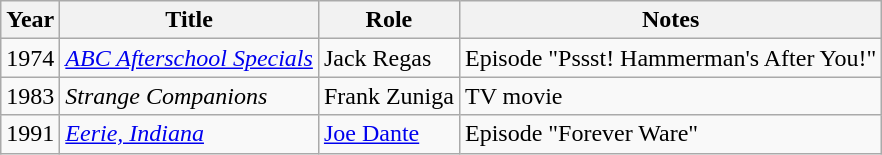<table class="wikitable">
<tr>
<th>Year</th>
<th>Title</th>
<th>Role</th>
<th>Notes</th>
</tr>
<tr>
<td>1974</td>
<td><em><a href='#'>ABC Afterschool Specials</a></em></td>
<td>Jack Regas</td>
<td>Episode "Pssst! Hammerman's After You!"</td>
</tr>
<tr>
<td>1983</td>
<td><em>Strange Companions</em></td>
<td>Frank Zuniga</td>
<td>TV movie</td>
</tr>
<tr>
<td>1991</td>
<td><em><a href='#'>Eerie, Indiana</a></em></td>
<td><a href='#'>Joe Dante</a></td>
<td>Episode "Forever Ware"</td>
</tr>
</table>
